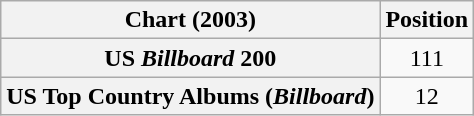<table class="wikitable sortable plainrowheaders" style="text-align:center">
<tr>
<th scope="col">Chart (2003)</th>
<th scope="col">Position</th>
</tr>
<tr>
<th scope="row">US <em>Billboard</em> 200</th>
<td>111</td>
</tr>
<tr>
<th scope="row">US Top Country Albums (<em>Billboard</em>)</th>
<td>12</td>
</tr>
</table>
